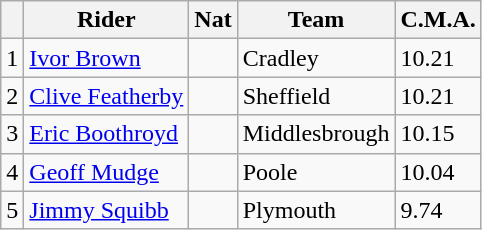<table class=wikitable>
<tr>
<th></th>
<th>Rider</th>
<th>Nat</th>
<th>Team</th>
<th>C.M.A.</th>
</tr>
<tr>
<td align="center">1</td>
<td><a href='#'>Ivor Brown</a></td>
<td></td>
<td>Cradley</td>
<td>10.21</td>
</tr>
<tr>
<td align="center">2</td>
<td><a href='#'>Clive Featherby</a></td>
<td></td>
<td>Sheffield</td>
<td>10.21</td>
</tr>
<tr>
<td align="center">3</td>
<td><a href='#'>Eric Boothroyd</a></td>
<td></td>
<td>Middlesbrough</td>
<td>10.15</td>
</tr>
<tr>
<td align="center">4</td>
<td><a href='#'>Geoff Mudge</a></td>
<td></td>
<td>Poole</td>
<td>10.04</td>
</tr>
<tr>
<td align="center">5</td>
<td><a href='#'>Jimmy Squibb</a></td>
<td></td>
<td>Plymouth</td>
<td>9.74</td>
</tr>
</table>
